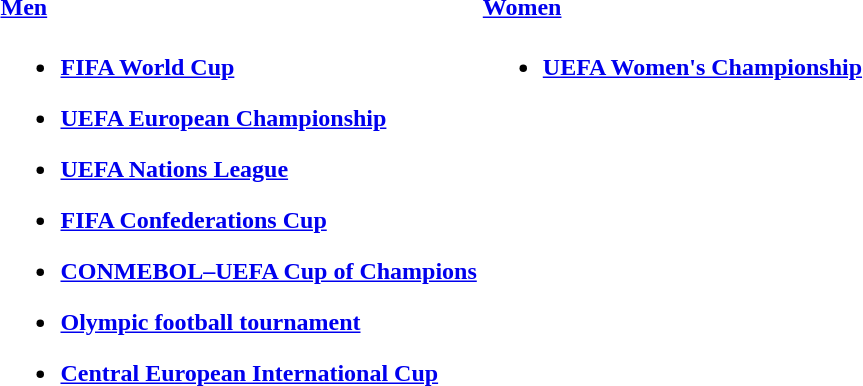<table>
<tr>
<td valign=top><br><h4><a href='#'>Men</a></h4><ul><li><strong><a href='#'>FIFA World Cup</a></strong></li></ul><ul><li><strong><a href='#'>UEFA European Championship</a></strong></li></ul><ul><li><strong><a href='#'>UEFA Nations League</a></strong></li></ul><ul><li><strong><a href='#'>FIFA Confederations Cup</a></strong></li></ul><ul><li><strong><a href='#'>CONMEBOL–UEFA Cup of Champions</a></strong></li></ul><ul><li><strong><a href='#'>Olympic football tournament</a></strong></li></ul><ul><li><strong><a href='#'>Central European International Cup</a></strong></li></ul></td>
<td valign=top><br><h4><a href='#'>Women</a></h4><ul><li><strong><a href='#'>UEFA Women's Championship</a></strong></li></ul></td>
</tr>
</table>
